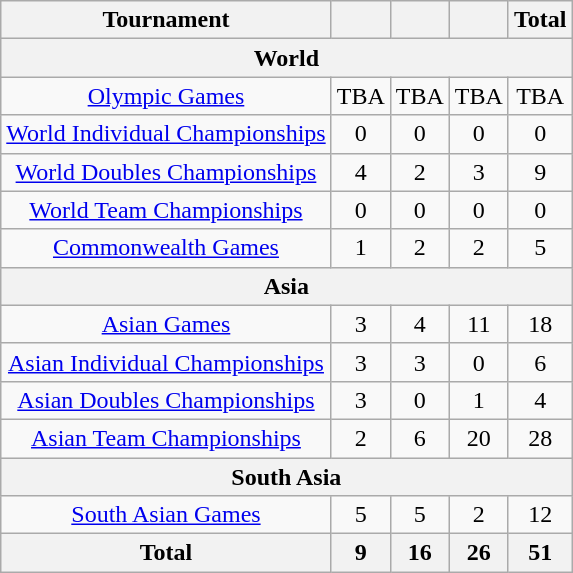<table class="wikitable sortable" style="text-align:center;">
<tr>
<th>Tournament</th>
<th></th>
<th></th>
<th></th>
<th>Total</th>
</tr>
<tr>
<th colspan=5>World</th>
</tr>
<tr>
<td><a href='#'>Olympic Games</a></td>
<td>TBA</td>
<td>TBA</td>
<td>TBA</td>
<td>TBA</td>
</tr>
<tr>
<td><a href='#'>World Individual Championships</a></td>
<td>0</td>
<td>0</td>
<td>0</td>
<td>0</td>
</tr>
<tr>
<td><a href='#'>World Doubles Championships</a></td>
<td>4</td>
<td>2</td>
<td>3</td>
<td>9</td>
</tr>
<tr>
<td><a href='#'>World Team Championships</a></td>
<td>0</td>
<td>0</td>
<td>0</td>
<td>0</td>
</tr>
<tr>
<td><a href='#'>Commonwealth Games</a></td>
<td>1</td>
<td>2</td>
<td>2</td>
<td>5</td>
</tr>
<tr>
<th colspan=5>Asia</th>
</tr>
<tr>
<td><a href='#'>Asian Games</a></td>
<td>3</td>
<td>4</td>
<td>11</td>
<td>18</td>
</tr>
<tr>
<td><a href='#'>Asian Individual Championships</a></td>
<td>3</td>
<td>3</td>
<td>0</td>
<td>6</td>
</tr>
<tr>
<td><a href='#'>Asian Doubles Championships</a></td>
<td>3</td>
<td>0</td>
<td>1</td>
<td>4</td>
</tr>
<tr>
<td><a href='#'>Asian Team Championships</a></td>
<td>2</td>
<td>6</td>
<td>20</td>
<td>28</td>
</tr>
<tr>
<th colspan=5>South Asia</th>
</tr>
<tr>
<td><a href='#'>South Asian Games</a></td>
<td>5</td>
<td>5</td>
<td>2</td>
<td>12</td>
</tr>
<tr>
<th>Total</th>
<th>9</th>
<th>16</th>
<th>26</th>
<th>51</th>
</tr>
</table>
